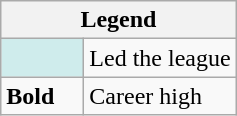<table class="wikitable mw-collapsible">
<tr>
<th colspan="2">Legend</th>
</tr>
<tr>
<td style="background:#cfecec; width:3em;"></td>
<td>Led the league</td>
</tr>
<tr>
<td><strong>Bold</strong></td>
<td>Career high</td>
</tr>
</table>
